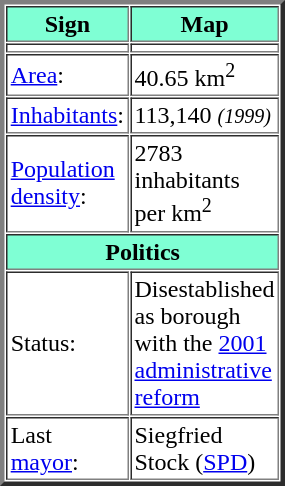<table border="3" cellpadding="2" cellspacing="1"  bgcolor="#FFFFFF" align="right" style="margin-left:0.5em;" width="150">
<tr>
<th bgcolor="#7FFFD4">Sign</th>
<th bgcolor="#7FFFD4">Map</th>
</tr>
<tr>
<td align="center"></td>
<td align="center"></td>
</tr>
<tr>
<td><a href='#'>Area</a>:</td>
<td>40.65 km<sup>2</sup></td>
</tr>
<tr>
<td><a href='#'>Inhabitants</a>:</td>
<td>113,140 <em><small>(1999)</small></em></td>
</tr>
<tr>
<td><a href='#'>Population density</a>:</td>
<td>2783 inhabitants per km<sup>2</sup></td>
</tr>
<tr>
<th colspan="2" bgcolor="#7FFFD4">Politics</th>
</tr>
<tr>
<td>Status:</td>
<td>Disestablished as borough with the <a href='#'>2001 administrative reform</a></td>
</tr>
<tr>
<td>Last <a href='#'>mayor</a>:</td>
<td>Siegfried Stock (<a href='#'>SPD</a>)</td>
</tr>
</table>
